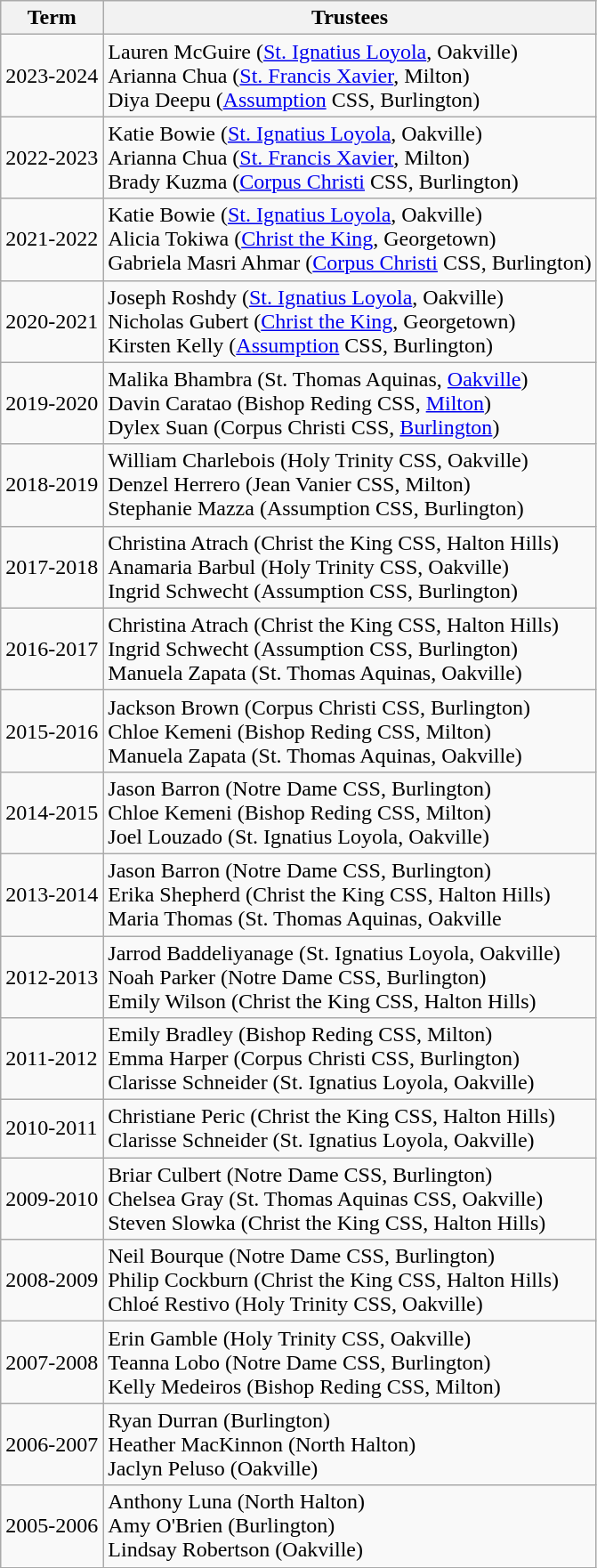<table class="wikitable">
<tr>
<th>Term</th>
<th>Trustees</th>
</tr>
<tr>
<td>2023-2024</td>
<td>Lauren McGuire (<a href='#'>St. Ignatius Loyola</a>, Oakville)<br>Arianna Chua (<a href='#'>St. Francis Xavier</a>, Milton)<br>Diya Deepu (<a href='#'>Assumption</a> CSS, Burlington)</td>
</tr>
<tr>
<td>2022-2023</td>
<td>Katie Bowie (<a href='#'>St. Ignatius Loyola</a>, Oakville)<br>Arianna Chua (<a href='#'>St. Francis Xavier</a>, Milton) <br>Brady Kuzma (<a href='#'>Corpus Christi</a> CSS, Burlington)</td>
</tr>
<tr>
<td>2021-2022</td>
<td>Katie Bowie (<a href='#'>St. Ignatius Loyola</a>, Oakville)<br>Alicia Tokiwa (<a href='#'>Christ the King</a>, Georgetown)  <br>Gabriela Masri Ahmar (<a href='#'>Corpus Christi</a> CSS, Burlington)</td>
</tr>
<tr>
<td>2020-2021</td>
<td>Joseph Roshdy (<a href='#'>St. Ignatius Loyola</a>, Oakville)<br>Nicholas Gubert (<a href='#'>Christ the King</a>, Georgetown)  <br>Kirsten Kelly (<a href='#'>Assumption</a> CSS, Burlington)</td>
</tr>
<tr>
<td>2019-2020</td>
<td>Malika Bhambra (St. Thomas Aquinas, <a href='#'>Oakville</a>)<br>Davin Caratao (Bishop Reding CSS, <a href='#'>Milton</a>)<br>Dylex Suan (Corpus Christi CSS, <a href='#'>Burlington</a>)</td>
</tr>
<tr>
<td>2018-2019</td>
<td>William Charlebois (Holy Trinity CSS, Oakville)<br>Denzel Herrero (Jean Vanier CSS, Milton)<br>Stephanie Mazza (Assumption CSS, Burlington)</td>
</tr>
<tr>
<td>2017-2018</td>
<td>Christina Atrach (Christ the King CSS, Halton Hills)<br>Anamaria Barbul (Holy Trinity CSS, Oakville)<br>Ingrid Schwecht (Assumption CSS, Burlington)</td>
</tr>
<tr>
<td>2016-2017</td>
<td>Christina Atrach (Christ the King CSS, Halton Hills)<br>Ingrid Schwecht (Assumption CSS, Burlington)<br>Manuela Zapata (St. Thomas Aquinas, Oakville)</td>
</tr>
<tr>
<td>2015-2016</td>
<td>Jackson Brown (Corpus Christi CSS, Burlington)<br>Chloe Kemeni (Bishop Reding CSS, Milton)<br>Manuela Zapata (St. Thomas Aquinas, Oakville)</td>
</tr>
<tr>
<td>2014-2015</td>
<td>Jason Barron (Notre Dame CSS, Burlington)<br>Chloe Kemeni (Bishop Reding CSS, Milton)<br>Joel Louzado (St. Ignatius Loyola, Oakville)</td>
</tr>
<tr>
<td>2013-2014</td>
<td>Jason Barron (Notre Dame CSS, Burlington)<br>Erika Shepherd (Christ the King CSS, Halton Hills)<br>Maria Thomas (St. Thomas Aquinas, Oakville</td>
</tr>
<tr>
<td>2012-2013</td>
<td>Jarrod Baddeliyanage (St. Ignatius Loyola, Oakville)<br>Noah Parker (Notre Dame CSS, Burlington)<br>Emily Wilson (Christ the King CSS, Halton Hills)</td>
</tr>
<tr>
<td>2011-2012</td>
<td>Emily Bradley (Bishop Reding CSS, Milton)<br>Emma Harper (Corpus Christi CSS, Burlington)<br>Clarisse Schneider (St. Ignatius Loyola, Oakville)</td>
</tr>
<tr>
<td>2010-2011</td>
<td>Christiane Peric (Christ the King CSS, Halton Hills)<br>Clarisse Schneider (St. Ignatius Loyola, Oakville)</td>
</tr>
<tr>
<td>2009-2010</td>
<td>Briar Culbert (Notre Dame CSS, Burlington)<br>Chelsea Gray (St. Thomas Aquinas CSS, Oakville)<br>Steven Slowka (Christ the King CSS, Halton Hills)</td>
</tr>
<tr>
<td>2008-2009</td>
<td>Neil Bourque (Notre Dame CSS, Burlington)<br>Philip Cockburn (Christ the King CSS, Halton Hills)<br>Chloé Restivo (Holy Trinity CSS, Oakville)</td>
</tr>
<tr>
<td>2007-2008</td>
<td>Erin Gamble (Holy Trinity CSS, Oakville)<br>Teanna Lobo (Notre Dame CSS, Burlington)<br>Kelly Medeiros (Bishop Reding CSS, Milton)</td>
</tr>
<tr>
<td>2006-2007</td>
<td>Ryan Durran (Burlington)<br>Heather MacKinnon (North Halton)<br>Jaclyn Peluso (Oakville)</td>
</tr>
<tr>
<td>2005-2006</td>
<td>Anthony Luna (North Halton)<br>Amy O'Brien (Burlington)<br>Lindsay Robertson (Oakville)</td>
</tr>
</table>
